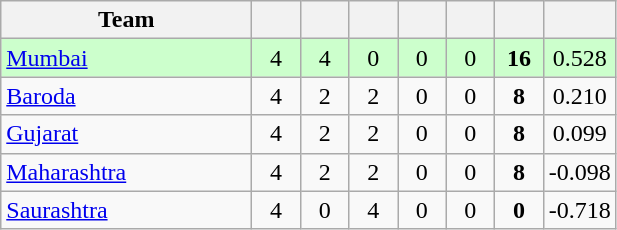<table class="wikitable" style="text-align:center">
<tr>
<th style="width:160px">Team</th>
<th style="width:25px"></th>
<th style="width:25px"></th>
<th style="width:25px"></th>
<th style="width:25px"></th>
<th style="width:25px"></th>
<th style="width:25px"></th>
<th style="width:25px"></th>
</tr>
<tr style="background:#cfc;">
<td style="text-align:left"><a href='#'>Mumbai</a></td>
<td>4</td>
<td>4</td>
<td>0</td>
<td>0</td>
<td>0</td>
<td><strong>16</strong></td>
<td>0.528</td>
</tr>
<tr>
<td style="text-align:left"><a href='#'>Baroda</a></td>
<td>4</td>
<td>2</td>
<td>2</td>
<td>0</td>
<td>0</td>
<td><strong>8</strong></td>
<td>0.210</td>
</tr>
<tr>
<td style="text-align:left"><a href='#'>Gujarat</a></td>
<td>4</td>
<td>2</td>
<td>2</td>
<td>0</td>
<td>0</td>
<td><strong>8</strong></td>
<td>0.099</td>
</tr>
<tr>
<td style="text-align:left"><a href='#'>Maharashtra</a></td>
<td>4</td>
<td>2</td>
<td>2</td>
<td>0</td>
<td>0</td>
<td><strong>8</strong></td>
<td>-0.098</td>
</tr>
<tr>
<td style="text-align:left"><a href='#'>Saurashtra</a></td>
<td>4</td>
<td>0</td>
<td>4</td>
<td>0</td>
<td>0</td>
<td><strong>0</strong></td>
<td>-0.718</td>
</tr>
</table>
